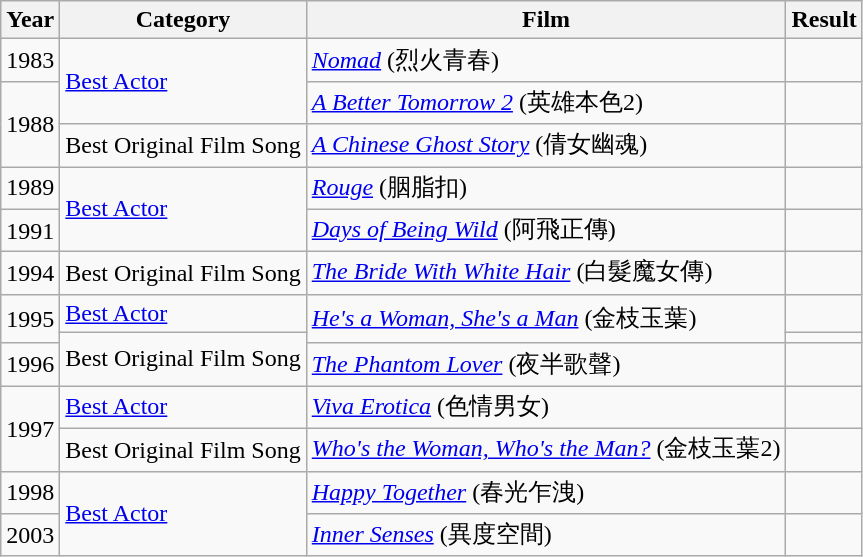<table class="wikitable">
<tr>
<th>Year</th>
<th>Category</th>
<th>Film</th>
<th>Result</th>
</tr>
<tr>
<td>1983</td>
<td rowspan="2"><a href='#'>Best Actor</a></td>
<td><em><a href='#'>Nomad</a></em> (烈火青春)</td>
<td></td>
</tr>
<tr>
<td rowspan="2">1988</td>
<td><em><a href='#'>A Better Tomorrow 2</a></em> (英雄本色2)</td>
<td></td>
</tr>
<tr>
<td>Best Original Film Song</td>
<td><em><a href='#'>A Chinese Ghost Story</a></em> (倩女幽魂)</td>
<td></td>
</tr>
<tr>
<td>1989</td>
<td rowspan="2"><a href='#'>Best Actor</a></td>
<td><em><a href='#'>Rouge</a></em> (胭脂扣)</td>
<td></td>
</tr>
<tr>
<td>1991</td>
<td><em><a href='#'>Days of Being Wild</a></em> (阿飛正傳)</td>
<td></td>
</tr>
<tr>
<td>1994</td>
<td>Best Original Film Song</td>
<td><em><a href='#'>The Bride With White Hair</a></em> (白髮魔女傳)</td>
<td></td>
</tr>
<tr>
<td rowspan="2">1995</td>
<td><a href='#'>Best Actor</a></td>
<td rowspan="2"><em><a href='#'>He's a Woman, She's a Man</a></em> (金枝玉葉)</td>
<td></td>
</tr>
<tr>
<td rowspan="2">Best Original Film Song</td>
<td></td>
</tr>
<tr>
<td>1996</td>
<td><em><a href='#'>The Phantom Lover</a></em> (夜半歌聲)</td>
<td></td>
</tr>
<tr>
<td rowspan="2">1997</td>
<td><a href='#'>Best Actor</a></td>
<td><em><a href='#'>Viva Erotica</a></em> (色情男女)</td>
<td></td>
</tr>
<tr>
<td>Best Original Film Song</td>
<td><em><a href='#'>Who's the Woman, Who's the Man?</a></em> (金枝玉葉2)</td>
<td></td>
</tr>
<tr>
<td>1998</td>
<td rowspan="2"><a href='#'>Best Actor</a></td>
<td><em><a href='#'>Happy Together</a></em> (春光乍洩)</td>
<td></td>
</tr>
<tr>
<td>2003</td>
<td><em><a href='#'>Inner Senses</a></em> (異度空間)</td>
<td></td>
</tr>
</table>
